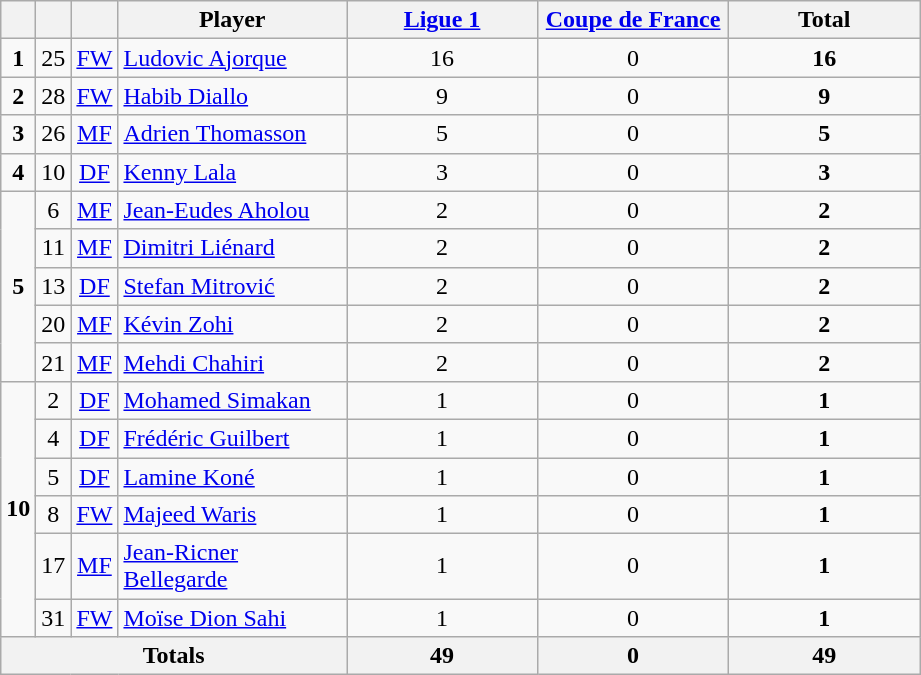<table class="wikitable" style="text-align:center">
<tr>
<th width=15></th>
<th width=15></th>
<th width=15></th>
<th width=145>Player</th>
<th width=120><a href='#'>Ligue 1</a></th>
<th width=120><a href='#'>Coupe de France</a></th>
<th width=120>Total</th>
</tr>
<tr>
<td><strong>1</strong></td>
<td>25</td>
<td><a href='#'>FW</a></td>
<td align=left> <a href='#'>Ludovic Ajorque</a></td>
<td>16</td>
<td>0</td>
<td><strong>16</strong></td>
</tr>
<tr>
<td><strong>2</strong></td>
<td>28</td>
<td><a href='#'>FW</a></td>
<td align=left> <a href='#'>Habib Diallo</a></td>
<td>9</td>
<td>0</td>
<td><strong>9</strong></td>
</tr>
<tr>
<td><strong>3</strong></td>
<td>26</td>
<td><a href='#'>MF</a></td>
<td align=left> <a href='#'>Adrien Thomasson</a></td>
<td>5</td>
<td>0</td>
<td><strong>5</strong></td>
</tr>
<tr>
<td><strong>4</strong></td>
<td>10</td>
<td><a href='#'>DF</a></td>
<td align=left> <a href='#'>Kenny Lala</a></td>
<td>3</td>
<td>0</td>
<td><strong>3</strong></td>
</tr>
<tr>
<td rowspan=5><strong>5</strong></td>
<td>6</td>
<td><a href='#'>MF</a></td>
<td align=left> <a href='#'>Jean-Eudes Aholou</a></td>
<td>2</td>
<td>0</td>
<td><strong>2</strong></td>
</tr>
<tr>
<td>11</td>
<td><a href='#'>MF</a></td>
<td align=left> <a href='#'>Dimitri Liénard</a></td>
<td>2</td>
<td>0</td>
<td><strong>2</strong></td>
</tr>
<tr>
<td>13</td>
<td><a href='#'>DF</a></td>
<td align=left> <a href='#'>Stefan Mitrović</a></td>
<td>2</td>
<td>0</td>
<td><strong>2</strong></td>
</tr>
<tr>
<td>20</td>
<td><a href='#'>MF</a></td>
<td align=left> <a href='#'>Kévin Zohi</a></td>
<td>2</td>
<td>0</td>
<td><strong>2</strong></td>
</tr>
<tr>
<td>21</td>
<td><a href='#'>MF</a></td>
<td align=left> <a href='#'>Mehdi Chahiri</a></td>
<td>2</td>
<td>0</td>
<td><strong>2</strong></td>
</tr>
<tr>
<td rowspan=6><strong>10</strong></td>
<td>2</td>
<td><a href='#'>DF</a></td>
<td align=left> <a href='#'>Mohamed Simakan</a></td>
<td>1</td>
<td>0</td>
<td><strong>1</strong></td>
</tr>
<tr>
<td>4</td>
<td><a href='#'>DF</a></td>
<td align=left> <a href='#'>Frédéric Guilbert</a></td>
<td>1</td>
<td>0</td>
<td><strong>1</strong></td>
</tr>
<tr>
<td>5</td>
<td><a href='#'>DF</a></td>
<td align=left> <a href='#'>Lamine Koné</a></td>
<td>1</td>
<td>0</td>
<td><strong>1</strong></td>
</tr>
<tr>
<td>8</td>
<td><a href='#'>FW</a></td>
<td align=left> <a href='#'>Majeed Waris</a></td>
<td>1</td>
<td>0</td>
<td><strong>1</strong></td>
</tr>
<tr>
<td>17</td>
<td><a href='#'>MF</a></td>
<td align=left> <a href='#'>Jean-Ricner Bellegarde</a></td>
<td>1</td>
<td>0</td>
<td><strong>1</strong></td>
</tr>
<tr>
<td>31</td>
<td><a href='#'>FW</a></td>
<td align=left> <a href='#'>Moïse Dion Sahi</a></td>
<td>1</td>
<td>0</td>
<td><strong>1</strong></td>
</tr>
<tr>
<th colspan=4>Totals</th>
<th>49</th>
<th>0</th>
<th>49</th>
</tr>
</table>
